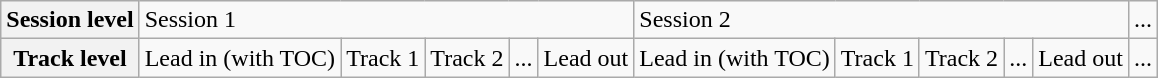<table class="wikitable">
<tr>
<th>Session level</th>
<td colspan = 5>Session 1</td>
<td colspan = 5>Session 2</td>
<td>...</td>
</tr>
<tr>
<th>Track level</th>
<td>Lead in (with TOC)</td>
<td>Track 1</td>
<td>Track 2</td>
<td>...</td>
<td>Lead out</td>
<td>Lead in (with TOC)</td>
<td>Track 1</td>
<td>Track 2</td>
<td>...</td>
<td>Lead out</td>
<td>...</td>
</tr>
</table>
